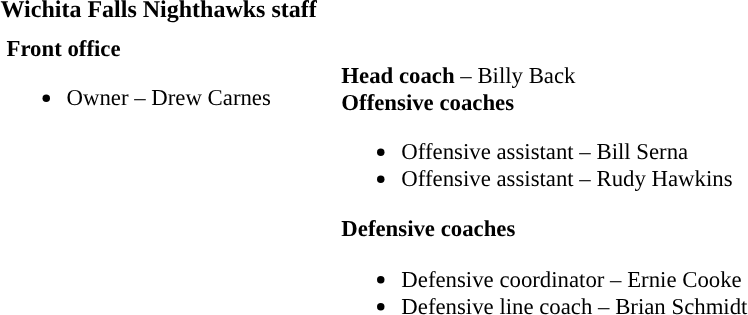<table class="toccolours" style="text-align: left;">
<tr>
<th colspan="7"><strong>Wichita Falls Nighthawks staff</strong></th>
</tr>
<tr>
<td colspan="7" style="text-align:right;"></td>
</tr>
<tr>
<td valign="top"></td>
<td style="font-size:95%; vertical-align:top;"><strong>Front office</strong><br><ul><li>Owner – Drew Carnes</li></ul></td>
<td width="35"> </td>
<td valign="top"></td>
<td style="font-size:95%; vertical-align:top;"><br><strong>Head coach</strong> – Billy Back<br><strong>Offensive coaches</strong><ul><li>Offensive assistant – Bill Serna</li><li>Offensive assistant – Rudy Hawkins</li></ul><strong>Defensive coaches</strong><ul><li>Defensive coordinator – Ernie Cooke</li><li>Defensive line coach – Brian Schmidt</li></ul></td>
</tr>
</table>
